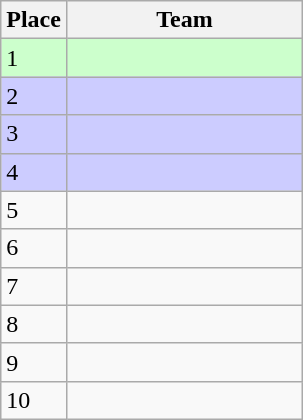<table class="wikitable">
<tr>
<th width=30>Place</th>
<th width=150>Team</th>
</tr>
<tr bgcolor=#ccffcc>
<td>1</td>
<td></td>
</tr>
<tr bgcolor=#ccccff>
<td>2</td>
<td></td>
</tr>
<tr bgcolor=#ccccff>
<td>3</td>
<td></td>
</tr>
<tr bgcolor=#ccccff>
<td>4</td>
<td></td>
</tr>
<tr>
<td>5</td>
<td></td>
</tr>
<tr>
<td>6</td>
<td></td>
</tr>
<tr>
<td>7</td>
<td></td>
</tr>
<tr>
<td>8</td>
<td></td>
</tr>
<tr>
<td>9</td>
<td></td>
</tr>
<tr>
<td>10</td>
<td></td>
</tr>
</table>
